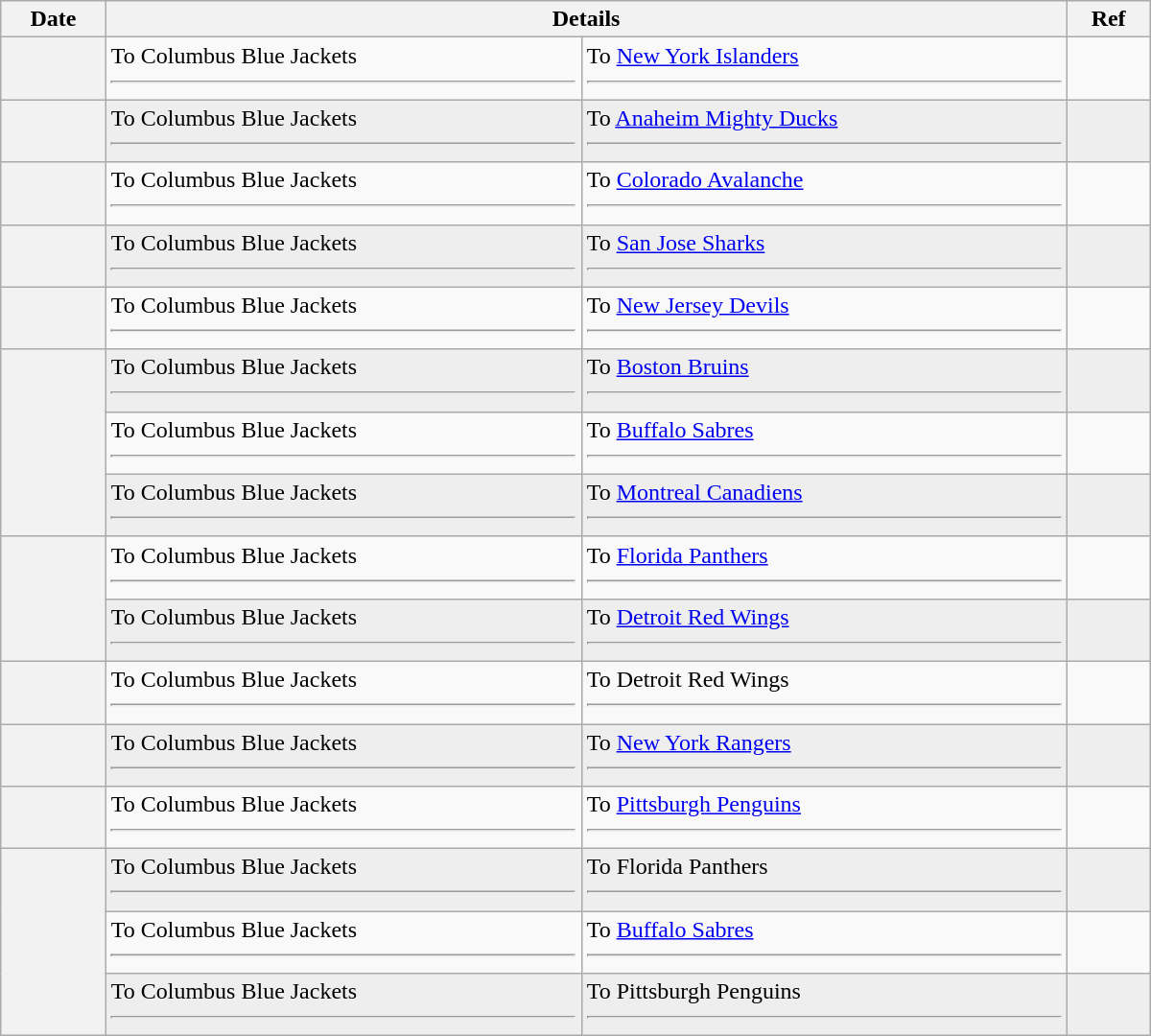<table class="wikitable plainrowheaders" style="width: 50em;">
<tr>
<th scope="col">Date</th>
<th scope="col" colspan="2">Details</th>
<th scope="col">Ref</th>
</tr>
<tr>
<th scope="row"></th>
<td valign="top">To Columbus Blue Jackets <hr> </td>
<td valign="top">To <a href='#'>New York Islanders</a> <hr> </td>
<td></td>
</tr>
<tr bgcolor="#eeeeee">
<th scope="row"></th>
<td valign="top">To Columbus Blue Jackets <hr> </td>
<td valign="top">To <a href='#'>Anaheim Mighty Ducks</a> <hr> </td>
<td></td>
</tr>
<tr>
<th scope="row"></th>
<td valign="top">To Columbus Blue Jackets <hr> </td>
<td valign="top">To <a href='#'>Colorado Avalanche</a> <hr> </td>
<td></td>
</tr>
<tr bgcolor="#eeeeee">
<th scope="row"></th>
<td valign="top">To Columbus Blue Jackets <hr> </td>
<td valign="top">To <a href='#'>San Jose Sharks</a> <hr> </td>
<td></td>
</tr>
<tr>
<th scope="row"></th>
<td valign="top">To Columbus Blue Jackets <hr> </td>
<td valign="top">To <a href='#'>New Jersey Devils</a> <hr> </td>
<td></td>
</tr>
<tr bgcolor="#eeeeee">
<th scope="row" rowspan=3></th>
<td valign="top">To Columbus Blue Jackets <hr> </td>
<td valign="top">To <a href='#'>Boston Bruins</a> <hr> </td>
<td></td>
</tr>
<tr>
<td valign="top">To Columbus Blue Jackets <hr> </td>
<td valign="top">To <a href='#'>Buffalo Sabres</a> <hr> </td>
<td></td>
</tr>
<tr bgcolor="#eeeeee">
<td valign="top">To Columbus Blue Jackets <hr> </td>
<td valign="top">To <a href='#'>Montreal Canadiens</a> <hr> </td>
<td></td>
</tr>
<tr>
<th scope="row" rowspan=2></th>
<td valign="top">To Columbus Blue Jackets <hr> </td>
<td valign="top">To <a href='#'>Florida Panthers</a> <hr> </td>
<td></td>
</tr>
<tr bgcolor="#eeeeee">
<td valign="top">To Columbus Blue Jackets <hr> </td>
<td valign="top">To <a href='#'>Detroit Red Wings</a> <hr> </td>
<td></td>
</tr>
<tr>
<th scope="row"></th>
<td valign="top">To Columbus Blue Jackets <hr> </td>
<td valign="top">To Detroit Red Wings <hr> </td>
<td></td>
</tr>
<tr bgcolor="#eeeeee">
<th scope="row"></th>
<td valign="top">To Columbus Blue Jackets <hr> </td>
<td valign="top">To <a href='#'>New York Rangers</a> <hr> </td>
<td></td>
</tr>
<tr>
<th scope="row"></th>
<td valign="top">To Columbus Blue Jackets <hr> </td>
<td valign="top">To <a href='#'>Pittsburgh Penguins</a> <hr> </td>
<td></td>
</tr>
<tr bgcolor="#eeeeee">
<th scope="row" rowspan=3></th>
<td valign="top">To Columbus Blue Jackets <hr> </td>
<td valign="top">To Florida Panthers <hr> </td>
<td></td>
</tr>
<tr>
<td valign="top">To Columbus Blue Jackets <hr> </td>
<td valign="top">To <a href='#'>Buffalo Sabres</a> <hr> </td>
<td></td>
</tr>
<tr bgcolor="#eeeeee">
<td valign="top">To Columbus Blue Jackets <hr> </td>
<td valign="top">To Pittsburgh Penguins <hr> </td>
<td></td>
</tr>
</table>
